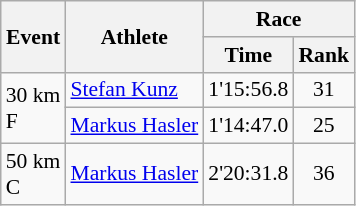<table class="wikitable" border="1" style="font-size:90%">
<tr>
<th rowspan=2>Event</th>
<th rowspan=2>Athlete</th>
<th colspan=2>Race</th>
</tr>
<tr>
<th>Time</th>
<th>Rank</th>
</tr>
<tr>
<td rowspan=2>30 km <br> F</td>
<td><a href='#'>Stefan Kunz</a></td>
<td align=center>1'15:56.8</td>
<td align=center>31</td>
</tr>
<tr>
<td><a href='#'>Markus Hasler</a></td>
<td align=center>1'14:47.0</td>
<td align=center>25</td>
</tr>
<tr>
<td>50 km <br> C</td>
<td><a href='#'>Markus Hasler</a></td>
<td align=center>2'20:31.8</td>
<td align=center>36</td>
</tr>
</table>
